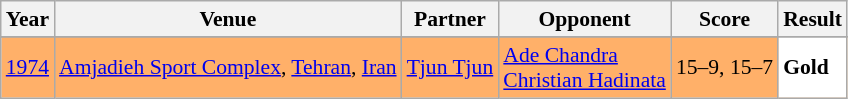<table class="sortable wikitable" style="font-size: 90%;">
<tr>
<th>Year</th>
<th>Venue</th>
<th>Partner</th>
<th>Opponent</th>
<th>Score</th>
<th>Result</th>
</tr>
<tr>
</tr>
<tr style="background:#FFB069">
<td align="center"><a href='#'>1974</a></td>
<td align="left"><a href='#'>Amjadieh Sport Complex</a>, <a href='#'>Tehran</a>, <a href='#'>Iran</a></td>
<td align="left"> <a href='#'>Tjun Tjun</a></td>
<td align="left"> <a href='#'>Ade Chandra</a> <br> <a href='#'>Christian Hadinata</a></td>
<td align="left">15–9, 15–7</td>
<td style="text-align:left; background:white"> <strong>Gold</strong></td>
</tr>
</table>
